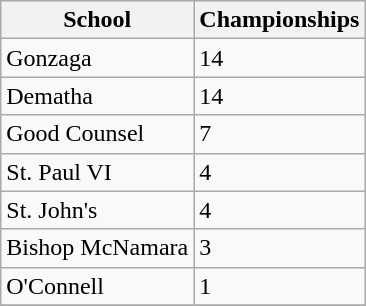<table class="wikitable">
<tr>
<th>School</th>
<th>Championships</th>
</tr>
<tr>
<td>Gonzaga</td>
<td>14</td>
</tr>
<tr>
<td>Dematha</td>
<td>14</td>
</tr>
<tr>
<td>Good Counsel</td>
<td>7</td>
</tr>
<tr>
<td>St. Paul VI</td>
<td>4</td>
</tr>
<tr>
<td>St. John's</td>
<td>4</td>
</tr>
<tr>
<td>Bishop McNamara</td>
<td>3</td>
</tr>
<tr>
<td>O'Connell</td>
<td>1</td>
</tr>
<tr>
</tr>
</table>
